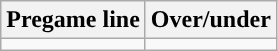<table class="wikitable">
<tr align="center">
<th>Pregame line</th>
<th>Over/under</th>
</tr>
<tr align="center">
<td></td>
<td></td>
</tr>
</table>
